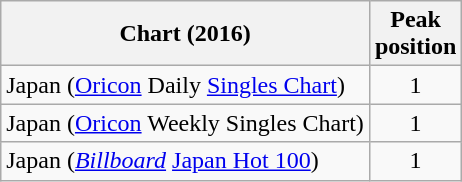<table class="wikitable sortable" border="1">
<tr>
<th>Chart (2016)</th>
<th>Peak<br>position</th>
</tr>
<tr>
<td>Japan (<a href='#'>Oricon</a> Daily <a href='#'>Singles Chart</a>)</td>
<td style="text-align:center;">1</td>
</tr>
<tr>
<td>Japan (<a href='#'>Oricon</a> Weekly Singles Chart)</td>
<td style="text-align:center;">1</td>
</tr>
<tr>
<td>Japan (<em><a href='#'>Billboard</a></em> <a href='#'>Japan Hot 100</a>)</td>
<td style="text-align:center;">1</td>
</tr>
</table>
